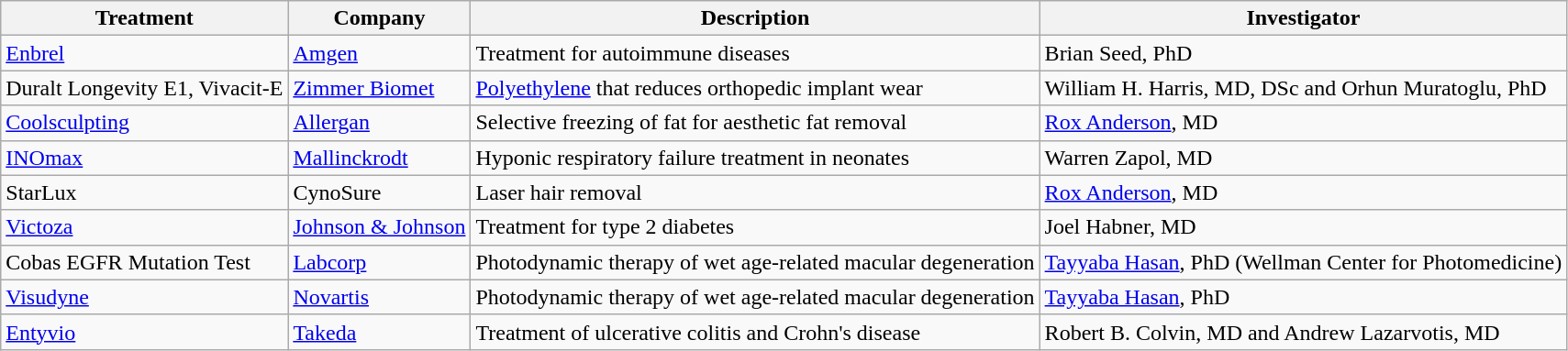<table class="wikitable">
<tr>
<th>Treatment</th>
<th>Company</th>
<th>Description</th>
<th>Investigator</th>
</tr>
<tr>
<td><a href='#'>Enbrel</a></td>
<td><a href='#'>Amgen</a></td>
<td>Treatment for autoimmune diseases</td>
<td>Brian Seed, PhD</td>
</tr>
<tr>
<td>Duralt Longevity E1, Vivacit-E</td>
<td><a href='#'>Zimmer Biomet</a></td>
<td><a href='#'>Polyethylene</a> that reduces orthopedic implant wear</td>
<td>William H. Harris, MD, DSc and Orhun Muratoglu, PhD</td>
</tr>
<tr>
<td><a href='#'>Coolsculpting</a></td>
<td><a href='#'>Allergan</a></td>
<td>Selective freezing of fat for aesthetic fat removal</td>
<td><a href='#'>Rox Anderson</a>, MD</td>
</tr>
<tr>
<td><a href='#'>INOmax</a></td>
<td><a href='#'>Mallinckrodt</a></td>
<td>Hyponic respiratory failure treatment in neonates</td>
<td>Warren Zapol, MD</td>
</tr>
<tr>
<td>StarLux</td>
<td>CynoSure</td>
<td>Laser hair removal</td>
<td><a href='#'>Rox Anderson</a>, MD</td>
</tr>
<tr>
<td><a href='#'>Victoza</a></td>
<td><a href='#'>Johnson & Johnson</a></td>
<td>Treatment for type 2 diabetes</td>
<td>Joel Habner, MD</td>
</tr>
<tr>
<td>Cobas EGFR Mutation Test</td>
<td><a href='#'>Labcorp</a></td>
<td>Photodynamic therapy of wet age-related macular degeneration</td>
<td><a href='#'>Tayyaba Hasan</a>, PhD (Wellman Center for Photomedicine)</td>
</tr>
<tr>
<td><a href='#'>Visudyne</a></td>
<td><a href='#'>Novartis</a></td>
<td>Photodynamic therapy of wet age-related macular degeneration</td>
<td><a href='#'>Tayyaba Hasan</a>, PhD</td>
</tr>
<tr>
<td><a href='#'>Entyvio</a></td>
<td><a href='#'>Takeda</a></td>
<td>Treatment of ulcerative colitis and Crohn's disease</td>
<td>Robert B. Colvin, MD and Andrew Lazarvotis, MD</td>
</tr>
</table>
